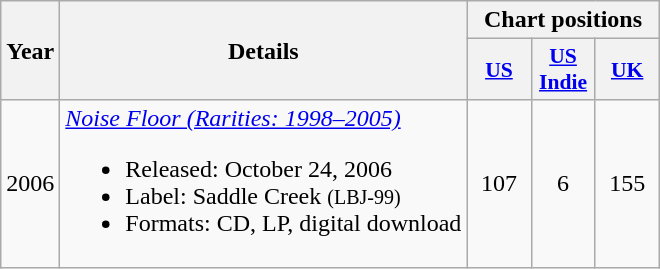<table class="wikitable">
<tr>
<th rowspan="2">Year</th>
<th rowspan="2">Details</th>
<th colspan="3">Chart positions</th>
</tr>
<tr>
<th scope="col" style="width:2.5em;font-size:90%;"><a href='#'>US</a><br></th>
<th scope="col" style="width:2.5em;font-size:90%;"><a href='#'>US<br>Indie</a><br></th>
<th scope="col" style="width:2.5em;font-size:90%;"><a href='#'>UK</a><br></th>
</tr>
<tr>
<td>2006</td>
<td><em><a href='#'>Noise Floor (Rarities: 1998–2005)</a></em><br><ul><li>Released: October 24, 2006</li><li>Label: Saddle Creek <small>(LBJ-99)</small></li><li>Formats: CD, LP, digital download</li></ul></td>
<td align="center">107</td>
<td align="center">6</td>
<td align="center">155</td>
</tr>
</table>
